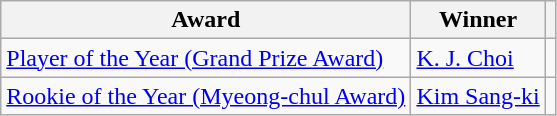<table class="wikitable">
<tr>
<th>Award</th>
<th>Winner</th>
<th></th>
</tr>
<tr>
<td><a href='#'>Player of the Year (Grand Prize Award)</a></td>
<td> <a href='#'>K. J. Choi</a></td>
<td></td>
</tr>
<tr>
<td><a href='#'>Rookie of the Year (Myeong-chul Award)</a></td>
<td> <a href='#'>Kim Sang-ki</a></td>
<td></td>
</tr>
</table>
